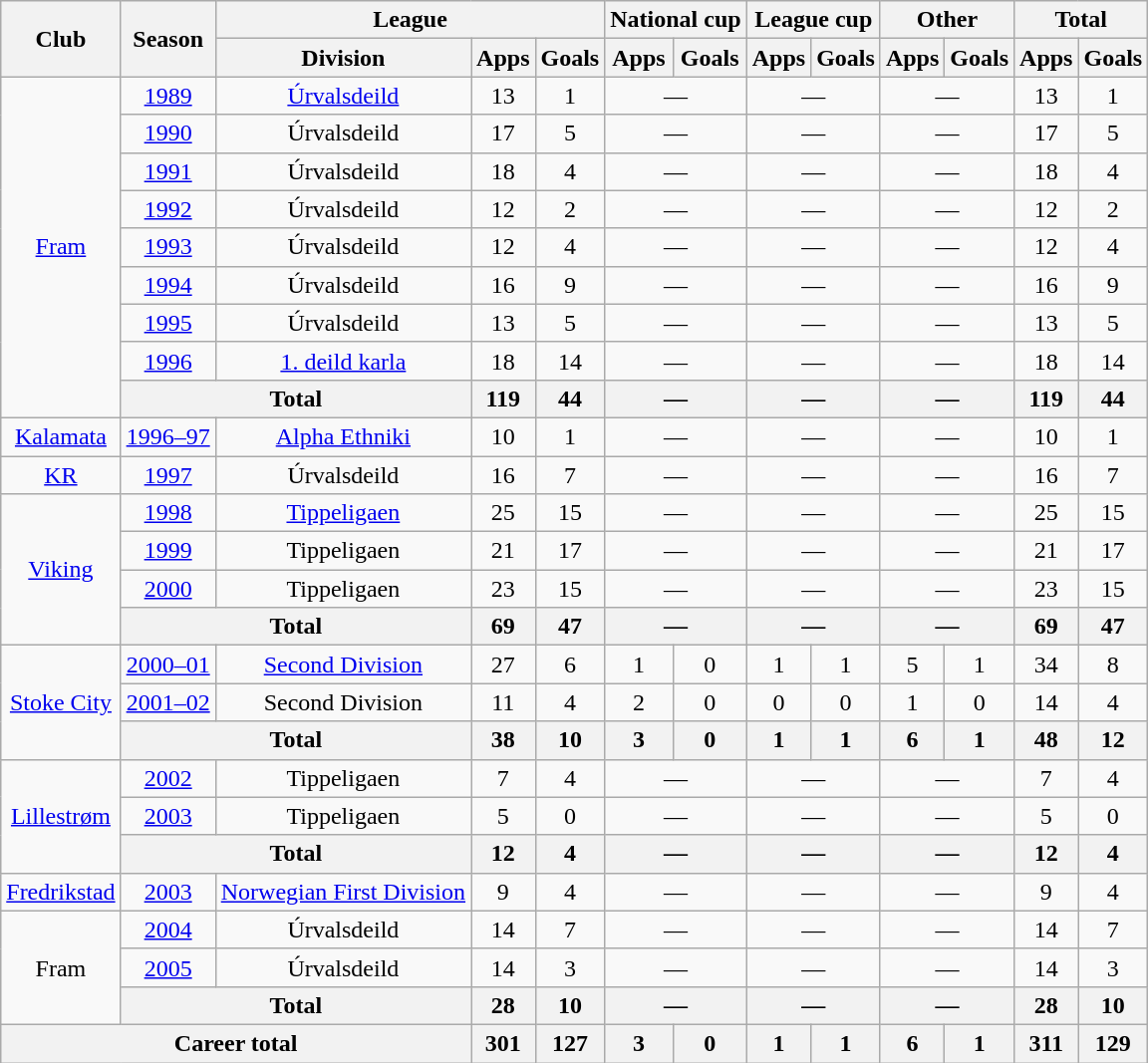<table class="wikitable" style="text-align:center">
<tr>
<th rowspan="2">Club</th>
<th rowspan="2">Season</th>
<th colspan="3">League</th>
<th colspan="2">National cup</th>
<th colspan="2">League cup</th>
<th colspan="2">Other</th>
<th colspan="2">Total</th>
</tr>
<tr>
<th>Division</th>
<th>Apps</th>
<th>Goals</th>
<th>Apps</th>
<th>Goals</th>
<th>Apps</th>
<th>Goals</th>
<th>Apps</th>
<th>Goals</th>
<th>Apps</th>
<th>Goals</th>
</tr>
<tr>
<td rowspan="9"><a href='#'>Fram</a></td>
<td><a href='#'>1989</a></td>
<td><a href='#'>Úrvalsdeild</a></td>
<td>13</td>
<td>1</td>
<td colspan="2">—</td>
<td colspan="2">—</td>
<td colspan="2">—</td>
<td>13</td>
<td>1</td>
</tr>
<tr>
<td><a href='#'>1990</a></td>
<td>Úrvalsdeild</td>
<td>17</td>
<td>5</td>
<td colspan="2">—</td>
<td colspan="2">—</td>
<td colspan="2">—</td>
<td>17</td>
<td>5</td>
</tr>
<tr>
<td><a href='#'>1991</a></td>
<td>Úrvalsdeild</td>
<td>18</td>
<td>4</td>
<td colspan="2">—</td>
<td colspan="2">—</td>
<td colspan="2">—</td>
<td>18</td>
<td>4</td>
</tr>
<tr>
<td><a href='#'>1992</a></td>
<td>Úrvalsdeild</td>
<td>12</td>
<td>2</td>
<td colspan="2">—</td>
<td colspan="2">—</td>
<td colspan="2">—</td>
<td>12</td>
<td>2</td>
</tr>
<tr>
<td><a href='#'>1993</a></td>
<td>Úrvalsdeild</td>
<td>12</td>
<td>4</td>
<td colspan="2">—</td>
<td colspan="2">—</td>
<td colspan="2">—</td>
<td>12</td>
<td>4</td>
</tr>
<tr>
<td><a href='#'>1994</a></td>
<td>Úrvalsdeild</td>
<td>16</td>
<td>9</td>
<td colspan="2">—</td>
<td colspan="2">—</td>
<td colspan="2">—</td>
<td>16</td>
<td>9</td>
</tr>
<tr>
<td><a href='#'>1995</a></td>
<td>Úrvalsdeild</td>
<td>13</td>
<td>5</td>
<td colspan="2">—</td>
<td colspan="2">—</td>
<td colspan="2">—</td>
<td>13</td>
<td>5</td>
</tr>
<tr>
<td><a href='#'>1996</a></td>
<td><a href='#'>1. deild karla</a></td>
<td>18</td>
<td>14</td>
<td colspan="2">—</td>
<td colspan="2">—</td>
<td colspan="2">—</td>
<td>18</td>
<td>14</td>
</tr>
<tr>
<th colspan="2">Total</th>
<th>119</th>
<th>44</th>
<th colspan="2">—</th>
<th colspan="2">—</th>
<th colspan="2">—</th>
<th>119</th>
<th>44</th>
</tr>
<tr>
<td><a href='#'>Kalamata</a></td>
<td><a href='#'>1996–97</a></td>
<td><a href='#'>Alpha Ethniki</a></td>
<td>10</td>
<td>1</td>
<td colspan="2">—</td>
<td colspan="2">—</td>
<td colspan="2">—</td>
<td>10</td>
<td>1</td>
</tr>
<tr>
<td><a href='#'>KR</a></td>
<td><a href='#'>1997</a></td>
<td>Úrvalsdeild</td>
<td>16</td>
<td>7</td>
<td colspan="2">—</td>
<td colspan="2">—</td>
<td colspan="2">—</td>
<td>16</td>
<td>7</td>
</tr>
<tr>
<td rowspan="4"><a href='#'>Viking</a></td>
<td><a href='#'>1998</a></td>
<td><a href='#'>Tippeligaen</a></td>
<td>25</td>
<td>15</td>
<td colspan="2">—</td>
<td colspan="2">—</td>
<td colspan="2">—</td>
<td>25</td>
<td>15</td>
</tr>
<tr>
<td><a href='#'>1999</a></td>
<td>Tippeligaen</td>
<td>21</td>
<td>17</td>
<td colspan="2">—</td>
<td colspan="2">—</td>
<td colspan="2">—</td>
<td>21</td>
<td>17</td>
</tr>
<tr>
<td><a href='#'>2000</a></td>
<td>Tippeligaen</td>
<td>23</td>
<td>15</td>
<td colspan="2">—</td>
<td colspan="2">—</td>
<td colspan="2">—</td>
<td>23</td>
<td>15</td>
</tr>
<tr>
<th colspan="2">Total</th>
<th>69</th>
<th>47</th>
<th colspan="2">—</th>
<th colspan="2">—</th>
<th colspan="2">—</th>
<th>69</th>
<th>47</th>
</tr>
<tr>
<td rowspan=3><a href='#'>Stoke City</a></td>
<td><a href='#'>2000–01</a></td>
<td><a href='#'>Second Division</a></td>
<td>27</td>
<td>6</td>
<td>1</td>
<td>0</td>
<td>1</td>
<td>1</td>
<td>5</td>
<td>1</td>
<td>34</td>
<td>8</td>
</tr>
<tr>
<td><a href='#'>2001–02</a></td>
<td>Second Division</td>
<td>11</td>
<td>4</td>
<td>2</td>
<td>0</td>
<td>0</td>
<td>0</td>
<td>1</td>
<td>0</td>
<td>14</td>
<td>4</td>
</tr>
<tr>
<th colspan="2">Total</th>
<th>38</th>
<th>10</th>
<th>3</th>
<th>0</th>
<th>1</th>
<th>1</th>
<th>6</th>
<th>1</th>
<th>48</th>
<th>12</th>
</tr>
<tr>
<td rowspan="3"><a href='#'>Lillestrøm</a></td>
<td><a href='#'>2002</a></td>
<td>Tippeligaen</td>
<td>7</td>
<td>4</td>
<td colspan="2">—</td>
<td colspan="2">—</td>
<td colspan="2">—</td>
<td>7</td>
<td>4</td>
</tr>
<tr>
<td><a href='#'>2003</a></td>
<td>Tippeligaen</td>
<td>5</td>
<td>0</td>
<td colspan="2">—</td>
<td colspan="2">—</td>
<td colspan="2">—</td>
<td>5</td>
<td>0</td>
</tr>
<tr>
<th colspan="2">Total</th>
<th>12</th>
<th>4</th>
<th colspan="2">—</th>
<th colspan="2">—</th>
<th colspan="2">—</th>
<th>12</th>
<th>4</th>
</tr>
<tr>
<td><a href='#'>Fredrikstad</a></td>
<td><a href='#'>2003</a></td>
<td><a href='#'>Norwegian First Division</a></td>
<td>9</td>
<td>4</td>
<td colspan="2">—</td>
<td colspan="2">—</td>
<td colspan="2">—</td>
<td>9</td>
<td>4</td>
</tr>
<tr>
<td rowspan="3">Fram</td>
<td><a href='#'>2004</a></td>
<td>Úrvalsdeild</td>
<td>14</td>
<td>7</td>
<td colspan="2">—</td>
<td colspan="2">—</td>
<td colspan="2">—</td>
<td>14</td>
<td>7</td>
</tr>
<tr>
<td><a href='#'>2005</a></td>
<td>Úrvalsdeild</td>
<td>14</td>
<td>3</td>
<td colspan="2">—</td>
<td colspan="2">—</td>
<td colspan="2">—</td>
<td>14</td>
<td>3</td>
</tr>
<tr>
<th colspan="2">Total</th>
<th>28</th>
<th>10</th>
<th colspan="2">—</th>
<th colspan="2">—</th>
<th colspan="2">—</th>
<th>28</th>
<th>10</th>
</tr>
<tr>
<th colspan="3">Career total</th>
<th>301</th>
<th>127</th>
<th>3</th>
<th>0</th>
<th>1</th>
<th>1</th>
<th>6</th>
<th>1</th>
<th>311</th>
<th>129</th>
</tr>
</table>
